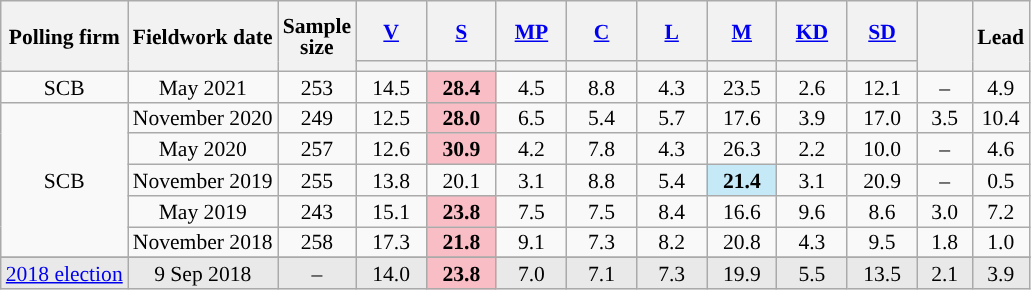<table class="wikitable sortable" style="text-align:center;font-size:90%;line-height:14px;">
<tr style="height:40px;">
<th rowspan="2">Polling firm</th>
<th rowspan="2">Fieldwork date</th>
<th rowspan="2">Sample<br>size</th>
<th class="sortable" style="width:40px;"><a href='#'>V</a></th>
<th class="sortable" style="width:40px;"><a href='#'>S</a></th>
<th class="sortable" style="width:40px;"><a href='#'>MP</a></th>
<th class="sortable" style="width:40px;"><a href='#'>C</a></th>
<th class="sortable" style="width:40px;"><a href='#'>L</a></th>
<th class="sortable" style="width:40px;"><a href='#'>M</a></th>
<th class="sortable" style="width:40px;"><a href='#'>KD</a></th>
<th class="sortable" style="width:40px;"><a href='#'>SD</a></th>
<th class="sortable" style="width:30px;" rowspan="2"></th>
<th style="width:30px;" rowspan="2">Lead</th>
</tr>
<tr>
<th style="background:"></th>
<th style="background:"></th>
<th style="background:"></th>
<th style="background:"></th>
<th style="background:"></th>
<th style="background:"></th>
<th style="background:"></th>
<th style="background:"></th>
</tr>
<tr>
<td>SCB</td>
<td>May 2021</td>
<td>253</td>
<td>14.5</td>
<td style="background:#F9BDC5;"><strong>28.4</strong></td>
<td>4.5</td>
<td>8.8</td>
<td>4.3</td>
<td>23.5</td>
<td>2.6</td>
<td>12.1</td>
<td>–</td>
<td style="background:">4.9</td>
</tr>
<tr>
<td rowspan="5">SCB</td>
<td>November 2020</td>
<td>249</td>
<td>12.5</td>
<td style="background:#F9BDC5;"><strong>28.0</strong></td>
<td>6.5</td>
<td>5.4</td>
<td>5.7</td>
<td>17.6</td>
<td>3.9</td>
<td>17.0</td>
<td>3.5</td>
<td style="background:">10.4</td>
</tr>
<tr>
<td>May 2020</td>
<td>257</td>
<td>12.6</td>
<td style="background:#F9BDC5;"><strong>30.9</strong></td>
<td>4.2</td>
<td>7.8</td>
<td>4.3</td>
<td>26.3</td>
<td>2.2</td>
<td>10.0</td>
<td>–</td>
<td style="background:">4.6</td>
</tr>
<tr>
<td>November 2019</td>
<td>255</td>
<td>13.8</td>
<td>20.1</td>
<td>3.1</td>
<td>8.8</td>
<td>5.4</td>
<td style="background:#C6E9F7;"><strong>21.4</strong></td>
<td>3.1</td>
<td>20.9</td>
<td>–</td>
<td style="background:">0.5</td>
</tr>
<tr>
<td>May 2019</td>
<td>243</td>
<td>15.1</td>
<td style="background:#F9BDC5;"><strong>23.8</strong></td>
<td>7.5</td>
<td>7.5</td>
<td>8.4</td>
<td>16.6</td>
<td>9.6</td>
<td>8.6</td>
<td>3.0</td>
<td style="background:">7.2</td>
</tr>
<tr>
<td>November 2018</td>
<td>258</td>
<td>17.3</td>
<td style="background:#F9BDC5;"><strong>21.8</strong></td>
<td>9.1</td>
<td>7.3</td>
<td>8.2</td>
<td>20.8</td>
<td>4.3</td>
<td>9.5</td>
<td>1.8</td>
<td style="background:">1.0</td>
</tr>
<tr>
</tr>
<tr style="background:#E9E9E9;">
<td><a href='#'>2018 election</a></td>
<td data-sort-value="2018-09-09">9 Sep 2018</td>
<td>–</td>
<td>14.0</td>
<td style="background:#F9BDC5;"><strong>23.8</strong></td>
<td>7.0</td>
<td>7.1</td>
<td>7.3</td>
<td>19.9</td>
<td>5.5</td>
<td>13.5</td>
<td>2.1</td>
<td style="background:">3.9</td>
</tr>
</table>
